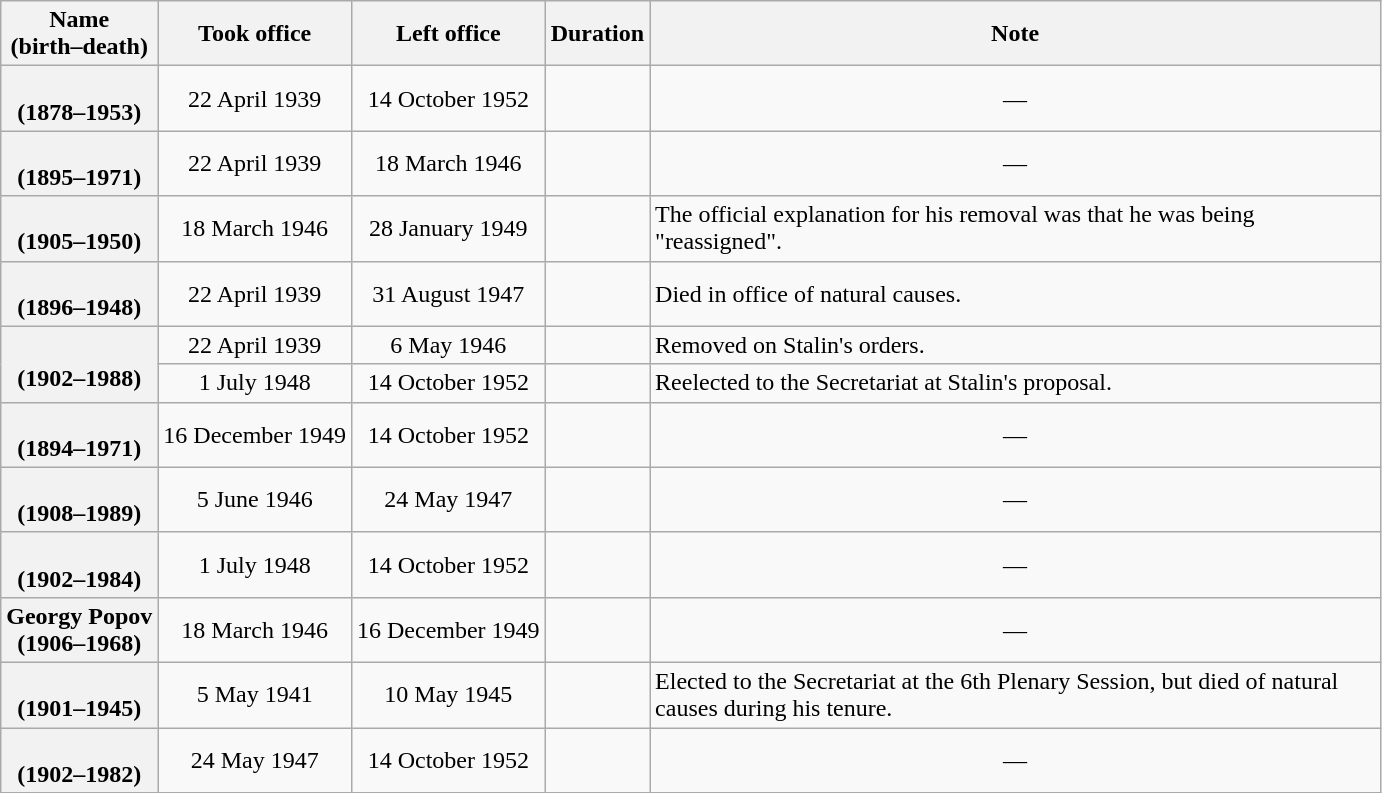<table class="wikitable plainrowheaders sortable" style="text-align:center;" border="1">
<tr>
<th scope="col">Name<br>(birth–death)</th>
<th scope="col">Took office</th>
<th scope="col">Left office</th>
<th scope="col">Duration</th>
<th scope="col" style="width:30em;">Note</th>
</tr>
<tr>
<th scope="row"><br>(1878–1953)</th>
<td>22 April 1939</td>
<td>14 October 1952</td>
<td></td>
<td>—</td>
</tr>
<tr>
<th scope="row"><br>(1895–1971)</th>
<td>22 April 1939</td>
<td>18 March 1946</td>
<td></td>
<td>—</td>
</tr>
<tr>
<th scope="row"><br>(1905–1950)</th>
<td>18 March 1946</td>
<td>28 January 1949</td>
<td></td>
<td align="left">The official explanation for his removal was that he was being "reassigned".</td>
</tr>
<tr>
<th scope="row"><br>(1896–1948)</th>
<td>22 April 1939</td>
<td>31 August 1947</td>
<td></td>
<td align="left">Died in office of natural causes.</td>
</tr>
<tr>
<th rowspan="2" scope="row"><br>(1902–1988)</th>
<td>22 April 1939</td>
<td>6 May 1946</td>
<td></td>
<td align="left">Removed on Stalin's orders.</td>
</tr>
<tr>
<td>1 July 1948</td>
<td>14 October 1952</td>
<td></td>
<td align="left">Reelected to the Secretariat at Stalin's proposal.</td>
</tr>
<tr>
<th scope="row"><br>(1894–1971)</th>
<td>16 December 1949</td>
<td>14 October 1952</td>
<td></td>
<td>—</td>
</tr>
<tr>
<th scope="row"><br>(1908–1989)</th>
<td>5 June 1946</td>
<td>24 May 1947</td>
<td></td>
<td>—</td>
</tr>
<tr>
<th scope="row"><br>(1902–1984)</th>
<td>1 July 1948</td>
<td>14 October 1952</td>
<td></td>
<td>—</td>
</tr>
<tr>
<th scope="row">Georgy Popov<br>(1906–1968)</th>
<td>18 March 1946</td>
<td>16 December 1949</td>
<td></td>
<td>—</td>
</tr>
<tr>
<th scope="row"><br>(1901–1945)</th>
<td>5 May 1941</td>
<td>10 May 1945</td>
<td></td>
<td align="left">Elected to the Secretariat at the 6th Plenary Session, but died of natural causes during his tenure.</td>
</tr>
<tr>
<th scope="row"><br>(1902–1982)</th>
<td>24 May 1947</td>
<td>14 October 1952</td>
<td></td>
<td>—</td>
</tr>
</table>
